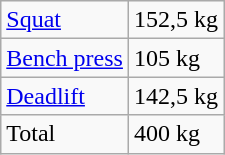<table class="wikitable">
<tr>
<td><a href='#'>Squat</a></td>
<td>152,5 kg</td>
</tr>
<tr>
<td><a href='#'>Bench press</a></td>
<td>105 kg</td>
</tr>
<tr>
<td><a href='#'>Deadlift</a></td>
<td>142,5 kg</td>
</tr>
<tr>
<td>Total</td>
<td>400 kg</td>
</tr>
</table>
